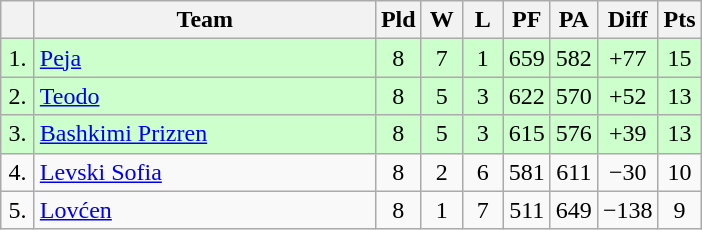<table class="wikitable" style="text-align:center">
<tr>
<th width=15></th>
<th width=220>Team</th>
<th width=20>Pld</th>
<th width=20>W</th>
<th width=20>L</th>
<th width=20>PF</th>
<th width=20>PA</th>
<th width=30>Diff</th>
<th width=20>Pts</th>
</tr>
<tr bgcolor=#ccffcc>
<td>1.</td>
<td align=left> <a href='#'>Peja</a></td>
<td>8</td>
<td>7</td>
<td>1</td>
<td>659</td>
<td>582</td>
<td>+77</td>
<td>15</td>
</tr>
<tr bgcolor=#ccffcc>
<td>2.</td>
<td align=left> <a href='#'>Teodo</a></td>
<td>8</td>
<td>5</td>
<td>3</td>
<td>622</td>
<td>570</td>
<td>+52</td>
<td>13</td>
</tr>
<tr bgcolor=#ccffcc>
<td>3.</td>
<td align=left> <a href='#'>Bashkimi Prizren</a></td>
<td>8</td>
<td>5</td>
<td>3</td>
<td>615</td>
<td>576</td>
<td>+39</td>
<td>13</td>
</tr>
<tr>
<td>4.</td>
<td align=left> <a href='#'>Levski Sofia</a></td>
<td>8</td>
<td>2</td>
<td>6</td>
<td>581</td>
<td>611</td>
<td>−30</td>
<td>10</td>
</tr>
<tr>
<td>5.</td>
<td align=left> <a href='#'>Lovćen</a></td>
<td>8</td>
<td>1</td>
<td>7</td>
<td>511</td>
<td>649</td>
<td>−138</td>
<td>9</td>
</tr>
</table>
